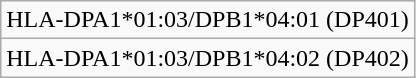<table class="wikitable">
<tr>
<td>HLA-DPA1*01:03/DPB1*04:01 (DP401)</td>
</tr>
<tr>
<td>HLA-DPA1*01:03/DPB1*04:02 (DP402)</td>
</tr>
</table>
